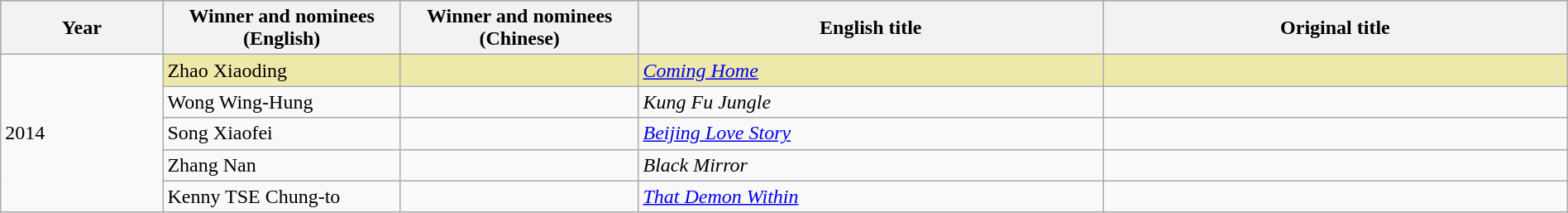<table class="wikitable" style="width:100%;">
<tr style="background:#bebebe">
<th width="100"><strong>Year</strong></th>
<th width="150"><strong>Winner and nominees<br>(English)</strong></th>
<th width="150"><strong>Winner and nominees<br>(Chinese)</strong></th>
<th width="300"><strong>English title</strong></th>
<th width="300"><strong>Original title</strong></th>
</tr>
<tr>
<td rowspan="5">2014</td>
<td style="background:#EEE8AA;">Zhao Xiaoding</td>
<td style="background:#EEE8AA;"></td>
<td style="background:#EEE8AA;"><em><a href='#'>Coming Home</a></em></td>
<td style="background:#EEE8AA;"></td>
</tr>
<tr>
<td>Wong Wing-Hung</td>
<td></td>
<td><em>Kung Fu Jungle</em></td>
<td></td>
</tr>
<tr>
<td>Song Xiaofei</td>
<td></td>
<td><em><a href='#'>Beijing Love Story</a></em></td>
<td></td>
</tr>
<tr>
<td>Zhang Nan</td>
<td></td>
<td><em>Black Mirror</em></td>
<td></td>
</tr>
<tr>
<td>Kenny TSE Chung-to</td>
<td></td>
<td><em><a href='#'>That Demon Within</a></em></td>
<td></td>
</tr>
</table>
